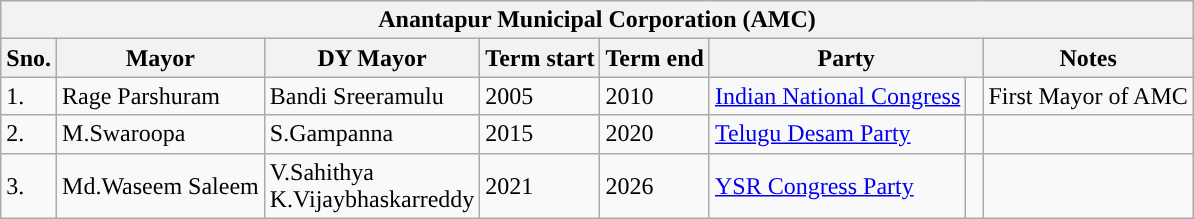<table class="wikitable sortable">
<tr>
<th colspan="8">Anantapur Municipal Corporation (AMC)</th>
</tr>
<tr>
<th>Sno.</th>
<th>Mayor</th>
<th>DY Mayor</th>
<th>Term start</th>
<th>Term end</th>
<th colspan=2>Party</th>
<th>Notes</th>
</tr>
<tr>
<td>1.</td>
<td>Rage Parshuram</td>
<td>Bandi Sreeramulu</td>
<td>2005</td>
<td>2010</td>
<td rowspan="1"><a href='#'>Indian National Congress</a></td>
<td rowspan="1" width="4px" style="background-color: "></td>
<td>First Mayor of AMC</td>
</tr>
<tr>
<td>2.</td>
<td>M.Swaroopa</td>
<td>S.Gampanna</td>
<td>2015</td>
<td>2020</td>
<td rowspan="1"><a href='#'>Telugu Desam Party</a></td>
<td rowspan="1" width="4px" style="background-color: "></td>
<td></td>
</tr>
<tr>
<td>3.</td>
<td>Md.Waseem Saleem</td>
<td>V.Sahithya<br>K.Vijaybhaskarreddy</td>
<td>2021</td>
<td>2026</td>
<td rowspan="1"><a href='#'>YSR Congress Party</a></td>
<td rowspan="1" width="4px" style="background-color: "></td>
<td></td>
</tr>
</table>
